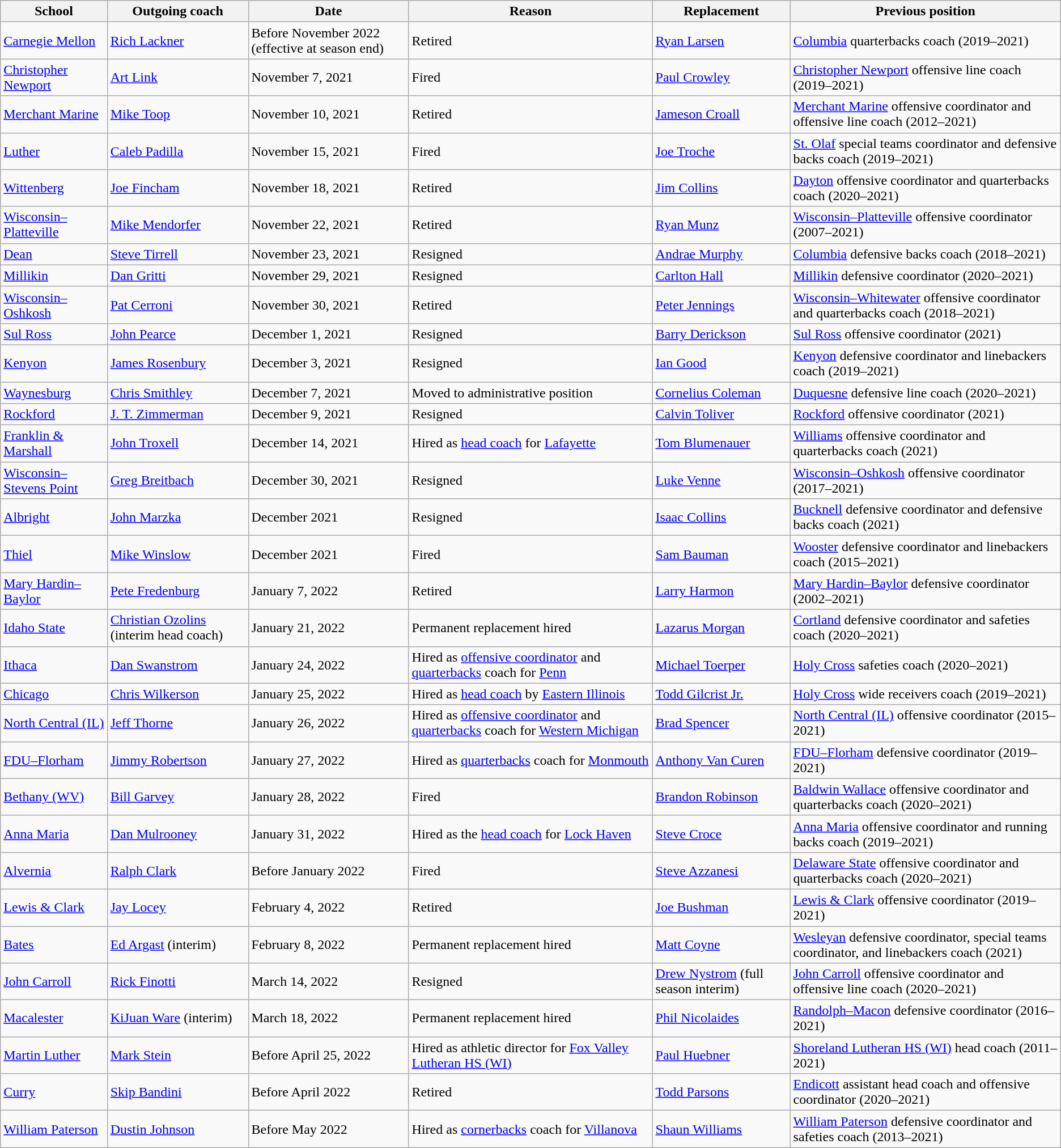<table class="wikitable sortable">
<tr>
<th>School</th>
<th>Outgoing coach</th>
<th>Date</th>
<th>Reason</th>
<th>Replacement</th>
<th>Previous position</th>
</tr>
<tr>
<td><a href='#'>Carnegie Mellon</a></td>
<td><a href='#'>Rich Lackner</a></td>
<td>Before November 2022 (effective at season end)</td>
<td>Retired</td>
<td><a href='#'>Ryan Larsen</a></td>
<td><a href='#'>Columbia</a> quarterbacks coach (2019–2021)</td>
</tr>
<tr>
<td><a href='#'>Christopher Newport</a></td>
<td><a href='#'>Art Link</a></td>
<td>November 7, 2021</td>
<td>Fired</td>
<td><a href='#'>Paul Crowley</a></td>
<td><a href='#'>Christopher Newport</a> offensive line coach (2019–2021)</td>
</tr>
<tr>
<td><a href='#'>Merchant Marine</a></td>
<td><a href='#'>Mike Toop</a></td>
<td>November 10, 2021</td>
<td>Retired</td>
<td><a href='#'>Jameson Croall</a></td>
<td><a href='#'>Merchant Marine</a> offensive coordinator and offensive line coach (2012–2021)</td>
</tr>
<tr>
<td><a href='#'>Luther</a></td>
<td><a href='#'>Caleb Padilla</a></td>
<td>November 15, 2021</td>
<td>Fired</td>
<td><a href='#'>Joe Troche</a></td>
<td><a href='#'>St. Olaf</a> special teams coordinator and defensive backs coach (2019–2021)</td>
</tr>
<tr>
<td><a href='#'>Wittenberg</a></td>
<td><a href='#'>Joe Fincham</a></td>
<td>November 18, 2021</td>
<td>Retired</td>
<td><a href='#'>Jim Collins</a></td>
<td><a href='#'>Dayton</a> offensive coordinator and quarterbacks coach (2020–2021)</td>
</tr>
<tr>
<td><a href='#'>Wisconsin–Platteville</a></td>
<td><a href='#'>Mike Mendorfer</a></td>
<td>November 22, 2021</td>
<td>Retired</td>
<td><a href='#'>Ryan Munz</a></td>
<td><a href='#'>Wisconsin–Platteville</a> offensive coordinator (2007–2021)</td>
</tr>
<tr>
<td><a href='#'>Dean</a></td>
<td><a href='#'>Steve Tirrell</a></td>
<td>November 23, 2021</td>
<td>Resigned</td>
<td><a href='#'>Andrae Murphy</a></td>
<td><a href='#'>Columbia</a> defensive backs coach (2018–2021)</td>
</tr>
<tr>
<td><a href='#'>Millikin</a></td>
<td><a href='#'>Dan Gritti</a></td>
<td>November 29, 2021</td>
<td>Resigned</td>
<td><a href='#'>Carlton Hall</a></td>
<td><a href='#'>Millikin</a> defensive coordinator (2020–2021)</td>
</tr>
<tr>
<td><a href='#'>Wisconsin–Oshkosh</a></td>
<td><a href='#'>Pat Cerroni</a></td>
<td>November 30, 2021</td>
<td>Retired</td>
<td><a href='#'>Peter Jennings</a></td>
<td><a href='#'>Wisconsin–Whitewater</a> offensive coordinator and quarterbacks coach (2018–2021)</td>
</tr>
<tr>
<td><a href='#'>Sul Ross</a></td>
<td><a href='#'>John Pearce</a></td>
<td>December 1, 2021</td>
<td>Resigned</td>
<td><a href='#'>Barry Derickson</a></td>
<td><a href='#'>Sul Ross</a> offensive coordinator (2021)</td>
</tr>
<tr>
<td><a href='#'>Kenyon</a></td>
<td><a href='#'>James Rosenbury</a></td>
<td>December 3, 2021</td>
<td>Resigned</td>
<td><a href='#'>Ian Good</a></td>
<td><a href='#'>Kenyon</a> defensive coordinator and linebackers coach (2019–2021)</td>
</tr>
<tr>
<td><a href='#'>Waynesburg</a></td>
<td><a href='#'>Chris Smithley</a></td>
<td>December 7, 2021</td>
<td>Moved to administrative position</td>
<td><a href='#'>Cornelius Coleman</a></td>
<td><a href='#'>Duquesne</a> defensive line coach (2020–2021)</td>
</tr>
<tr>
<td><a href='#'>Rockford</a></td>
<td><a href='#'>J. T. Zimmerman</a></td>
<td>December 9, 2021</td>
<td>Resigned</td>
<td><a href='#'>Calvin Toliver</a></td>
<td><a href='#'>Rockford</a> offensive coordinator (2021)</td>
</tr>
<tr>
<td><a href='#'>Franklin & Marshall</a></td>
<td><a href='#'>John Troxell</a></td>
<td>December 14, 2021</td>
<td>Hired as <a href='#'>head coach</a> for <a href='#'>Lafayette</a></td>
<td><a href='#'>Tom Blumenauer</a></td>
<td><a href='#'>Williams</a> offensive coordinator and quarterbacks coach (2021)</td>
</tr>
<tr>
<td><a href='#'>Wisconsin–Stevens Point</a></td>
<td><a href='#'>Greg Breitbach</a></td>
<td>December 30, 2021</td>
<td>Resigned</td>
<td><a href='#'>Luke Venne</a></td>
<td><a href='#'>Wisconsin–Oshkosh</a> offensive coordinator (2017–2021)</td>
</tr>
<tr>
<td><a href='#'>Albright</a></td>
<td><a href='#'>John Marzka</a></td>
<td>December 2021</td>
<td>Resigned</td>
<td><a href='#'>Isaac Collins</a></td>
<td><a href='#'>Bucknell</a> defensive coordinator and defensive backs coach (2021)</td>
</tr>
<tr>
<td><a href='#'>Thiel</a></td>
<td><a href='#'>Mike Winslow</a></td>
<td>December 2021</td>
<td>Fired</td>
<td><a href='#'>Sam Bauman</a></td>
<td><a href='#'>Wooster</a> defensive coordinator and linebackers coach (2015–2021)</td>
</tr>
<tr>
<td><a href='#'>Mary Hardin–Baylor</a></td>
<td><a href='#'>Pete Fredenburg</a></td>
<td>January 7, 2022</td>
<td>Retired</td>
<td><a href='#'>Larry Harmon</a></td>
<td><a href='#'>Mary Hardin–Baylor</a> defensive coordinator (2002–2021)</td>
</tr>
<tr>
<td><a href='#'>Idaho State</a></td>
<td><a href='#'>Christian Ozolins</a> (interim head coach)</td>
<td>January 21, 2022</td>
<td>Permanent replacement hired</td>
<td><a href='#'>Lazarus Morgan</a></td>
<td><a href='#'>Cortland</a> defensive coordinator and safeties coach (2020–2021)</td>
</tr>
<tr>
<td><a href='#'>Ithaca</a></td>
<td><a href='#'>Dan Swanstrom</a></td>
<td>January 24, 2022</td>
<td>Hired as <a href='#'>offensive coordinator</a> and <a href='#'>quarterbacks</a> coach for <a href='#'>Penn</a></td>
<td><a href='#'>Michael Toerper</a></td>
<td><a href='#'>Holy Cross</a> safeties coach (2020–2021)</td>
</tr>
<tr>
<td><a href='#'>Chicago</a></td>
<td><a href='#'>Chris Wilkerson</a></td>
<td>January 25, 2022</td>
<td>Hired as <a href='#'>head coach</a> by <a href='#'>Eastern Illinois</a></td>
<td><a href='#'>Todd Gilcrist Jr.</a></td>
<td><a href='#'>Holy Cross</a> wide receivers coach (2019–2021)</td>
</tr>
<tr>
<td><a href='#'>North Central (IL)</a></td>
<td><a href='#'>Jeff Thorne</a></td>
<td>January 26, 2022</td>
<td>Hired as <a href='#'>offensive coordinator</a> and <a href='#'>quarterbacks</a> coach for <a href='#'>Western Michigan</a></td>
<td><a href='#'>Brad Spencer</a></td>
<td><a href='#'>North Central (IL)</a> offensive coordinator (2015–2021)</td>
</tr>
<tr>
<td><a href='#'>FDU–Florham</a></td>
<td><a href='#'>Jimmy Robertson</a></td>
<td>January 27, 2022</td>
<td>Hired as <a href='#'>quarterbacks</a> coach for <a href='#'>Monmouth</a></td>
<td><a href='#'>Anthony Van Curen</a></td>
<td><a href='#'>FDU–Florham</a> defensive coordinator (2019–2021)</td>
</tr>
<tr>
<td><a href='#'>Bethany (WV)</a></td>
<td><a href='#'>Bill Garvey</a></td>
<td>January 28, 2022</td>
<td>Fired</td>
<td><a href='#'>Brandon Robinson</a></td>
<td><a href='#'>Baldwin Wallace</a> offensive coordinator and quarterbacks coach (2020–2021)</td>
</tr>
<tr>
<td><a href='#'>Anna Maria</a></td>
<td><a href='#'>Dan Mulrooney</a></td>
<td>January 31, 2022</td>
<td>Hired as the <a href='#'>head coach</a> for <a href='#'>Lock Haven</a></td>
<td><a href='#'>Steve Croce</a></td>
<td><a href='#'>Anna Maria</a> offensive coordinator and running backs coach (2019–2021)</td>
</tr>
<tr>
<td><a href='#'>Alvernia</a></td>
<td><a href='#'>Ralph Clark</a></td>
<td>Before January 2022</td>
<td>Fired</td>
<td><a href='#'>Steve Azzanesi</a></td>
<td><a href='#'>Delaware State</a> offensive coordinator and quarterbacks coach (2020–2021)</td>
</tr>
<tr>
<td><a href='#'>Lewis & Clark</a></td>
<td><a href='#'>Jay Locey</a></td>
<td>February 4, 2022</td>
<td>Retired</td>
<td><a href='#'>Joe Bushman</a></td>
<td><a href='#'>Lewis & Clark</a> offensive coordinator (2019–2021)</td>
</tr>
<tr>
<td><a href='#'>Bates</a></td>
<td><a href='#'>Ed Argast</a> (interim)</td>
<td>February 8, 2022</td>
<td>Permanent replacement hired</td>
<td><a href='#'>Matt Coyne</a></td>
<td><a href='#'>Wesleyan</a> defensive coordinator, special teams coordinator, and linebackers coach (2021)</td>
</tr>
<tr>
<td><a href='#'>John Carroll</a></td>
<td><a href='#'>Rick Finotti</a></td>
<td>March 14, 2022</td>
<td>Resigned</td>
<td><a href='#'>Drew Nystrom</a> (full season interim)</td>
<td><a href='#'>John Carroll</a> offensive coordinator and offensive line coach (2020–2021)</td>
</tr>
<tr>
<td><a href='#'>Macalester</a></td>
<td><a href='#'>KiJuan Ware</a> (interim)</td>
<td>March 18, 2022</td>
<td>Permanent replacement hired</td>
<td><a href='#'>Phil Nicolaides</a></td>
<td><a href='#'>Randolph–Macon</a> defensive coordinator (2016–2021)</td>
</tr>
<tr>
<td><a href='#'>Martin Luther</a></td>
<td><a href='#'>Mark Stein</a></td>
<td>Before April 25, 2022</td>
<td>Hired as athletic director for <a href='#'>Fox Valley Lutheran HS (WI)</a></td>
<td><a href='#'>Paul Huebner</a></td>
<td><a href='#'>Shoreland Lutheran HS (WI)</a> head coach (2011–2021)</td>
</tr>
<tr>
<td><a href='#'>Curry</a></td>
<td><a href='#'>Skip Bandini</a></td>
<td>Before April 2022</td>
<td>Retired</td>
<td><a href='#'>Todd Parsons</a></td>
<td><a href='#'>Endicott</a> assistant head coach and offensive coordinator (2020–2021)</td>
</tr>
<tr>
<td><a href='#'>William Paterson</a></td>
<td><a href='#'>Dustin Johnson</a></td>
<td>Before May 2022</td>
<td>Hired as <a href='#'>cornerbacks</a> coach for <a href='#'>Villanova</a></td>
<td><a href='#'>Shaun Williams</a></td>
<td><a href='#'>William Paterson</a> defensive coordinator and safeties coach (2013–2021)</td>
</tr>
</table>
